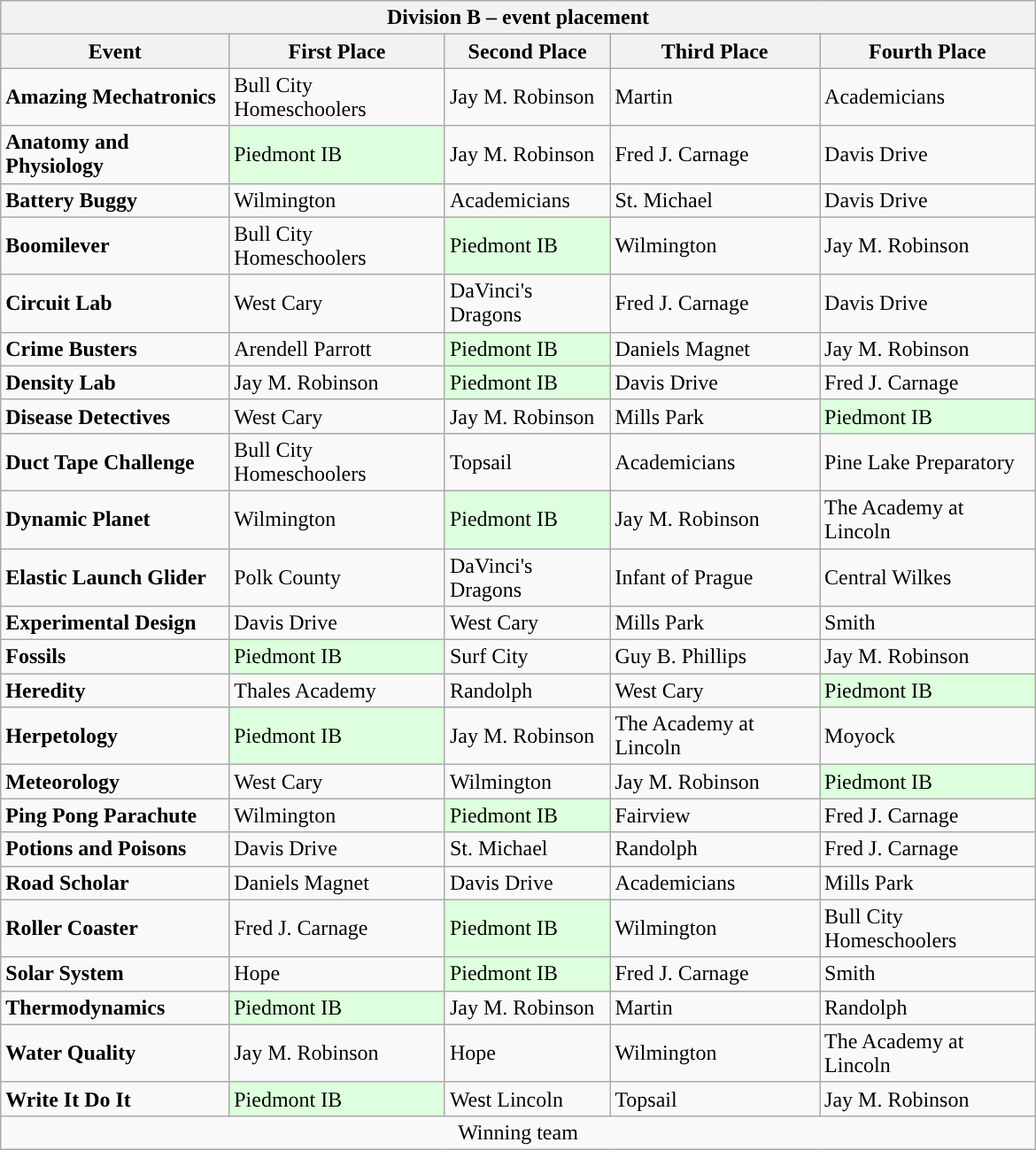<table class="wikitable collapsible collapsed" style="float:left; width:780px">
<tr>
<th colspan=5>Division B – event placement</th>
</tr>
<tr>
<th>Event</th>
<th>First Place</th>
<th>Second Place</th>
<th>Third Place</th>
<th>Fourth Place</th>
</tr>
<tr>
<td><strong>Amazing Mechatronics</strong></td>
<td>Bull City Homeschoolers</td>
<td>Jay M. Robinson</td>
<td>Martin</td>
<td>Academicians</td>
</tr>
<tr>
<td><strong>Anatomy and Physiology</strong></td>
<td style="background:#ddffdd">Piedmont IB</td>
<td>Jay M. Robinson</td>
<td>Fred J. Carnage</td>
<td>Davis Drive</td>
</tr>
<tr>
<td><strong>Battery Buggy</strong></td>
<td>Wilmington</td>
<td>Academicians</td>
<td>St. Michael</td>
<td>Davis Drive</td>
</tr>
<tr>
<td><strong>Boomilever</strong></td>
<td>Bull City Homeschoolers</td>
<td style="background:#ddffdd">Piedmont IB</td>
<td>Wilmington</td>
<td>Jay M. Robinson</td>
</tr>
<tr>
<td><strong>Circuit Lab</strong></td>
<td>West Cary</td>
<td>DaVinci's Dragons</td>
<td>Fred J. Carnage</td>
<td>Davis Drive</td>
</tr>
<tr>
<td><strong>Crime Busters</strong></td>
<td>Arendell Parrott</td>
<td style="background:#ddffdd">Piedmont IB</td>
<td>Daniels Magnet</td>
<td>Jay M. Robinson</td>
</tr>
<tr>
<td><strong>Density Lab</strong></td>
<td>Jay M. Robinson</td>
<td style="background:#ddffdd">Piedmont IB</td>
<td>Davis Drive</td>
<td>Fred J. Carnage</td>
</tr>
<tr>
<td><strong>Disease Detectives</strong></td>
<td>West Cary</td>
<td>Jay M. Robinson</td>
<td>Mills Park</td>
<td style="background:#ddffdd">Piedmont IB</td>
</tr>
<tr>
<td><strong>Duct Tape Challenge</strong></td>
<td>Bull City Homeschoolers</td>
<td>Topsail</td>
<td>Academicians</td>
<td>Pine Lake Preparatory</td>
</tr>
<tr>
<td><strong>Dynamic Planet</strong></td>
<td>Wilmington</td>
<td style="background:#ddffdd">Piedmont IB</td>
<td>Jay M. Robinson</td>
<td>The Academy at Lincoln</td>
</tr>
<tr>
<td><strong>Elastic Launch Glider</strong></td>
<td>Polk County</td>
<td>DaVinci's Dragons</td>
<td>Infant of Prague</td>
<td>Central Wilkes</td>
</tr>
<tr>
<td><strong>Experimental Design</strong></td>
<td>Davis Drive</td>
<td>West Cary</td>
<td>Mills Park</td>
<td>Smith</td>
</tr>
<tr>
<td><strong>Fossils</strong></td>
<td style="background:#ddffdd">Piedmont IB</td>
<td>Surf City</td>
<td>Guy B. Phillips</td>
<td>Jay M. Robinson</td>
</tr>
<tr>
<td><strong>Heredity</strong></td>
<td>Thales Academy</td>
<td>Randolph</td>
<td>West Cary</td>
<td style="background:#ddffdd">Piedmont IB</td>
</tr>
<tr>
<td><strong>Herpetology</strong></td>
<td style="background:#ddffdd">Piedmont IB</td>
<td>Jay M. Robinson</td>
<td>The Academy at Lincoln</td>
<td>Moyock</td>
</tr>
<tr>
<td><strong>Meteorology</strong></td>
<td>West Cary</td>
<td>Wilmington</td>
<td>Jay M. Robinson</td>
<td style="background:#ddffdd">Piedmont IB</td>
</tr>
<tr>
<td><strong>Ping Pong Parachute</strong></td>
<td>Wilmington</td>
<td style="background:#ddffdd">Piedmont IB</td>
<td>Fairview</td>
<td>Fred J. Carnage</td>
</tr>
<tr>
<td><strong>Potions and Poisons</strong></td>
<td>Davis Drive</td>
<td>St. Michael</td>
<td>Randolph</td>
<td>Fred J. Carnage</td>
</tr>
<tr>
<td><strong>Road Scholar</strong></td>
<td>Daniels Magnet</td>
<td>Davis Drive</td>
<td>Academicians</td>
<td>Mills Park</td>
</tr>
<tr>
<td><strong>Roller Coaster</strong></td>
<td>Fred J. Carnage</td>
<td style="background:#ddffdd">Piedmont IB</td>
<td>Wilmington</td>
<td>Bull City Homeschoolers</td>
</tr>
<tr>
<td><strong>Solar System</strong></td>
<td>Hope</td>
<td style="background:#ddffdd">Piedmont IB</td>
<td>Fred J. Carnage</td>
<td>Smith</td>
</tr>
<tr>
<td><strong>Thermodynamics</strong></td>
<td style="background:#ddffdd">Piedmont IB</td>
<td>Jay M. Robinson</td>
<td>Martin</td>
<td>Randolph</td>
</tr>
<tr>
<td><strong>Water Quality</strong></td>
<td>Jay M. Robinson</td>
<td>Hope</td>
<td>Wilmington</td>
<td>The Academy at Lincoln</td>
</tr>
<tr>
<td><strong>Write It Do It</strong></td>
<td style="background:#ddffdd">Piedmont IB</td>
<td>West Lincoln</td>
<td>Topsail</td>
<td>Jay M. Robinson</td>
</tr>
<tr>
<td colspan=5 style=text-align:center> Winning team</td>
</tr>
</table>
